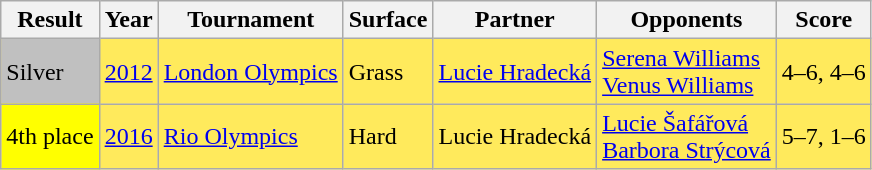<table class="sortable wikitable">
<tr>
<th>Result</th>
<th>Year</th>
<th>Tournament</th>
<th>Surface</th>
<th>Partner</th>
<th>Opponents</th>
<th class="unsortable">Score</th>
</tr>
<tr style="background:#ffea5c;">
<td style="background:silver;">Silver</td>
<td><a href='#'>2012</a></td>
<td><a href='#'>London Olympics</a></td>
<td>Grass</td>
<td> <a href='#'>Lucie Hradecká</a></td>
<td> <a href='#'>Serena Williams</a> <br>  <a href='#'>Venus Williams</a></td>
<td>4–6, 4–6</td>
</tr>
<tr style="background:#ffea5c;">
<td style="background:yellow;">4th place</td>
<td><a href='#'>2016</a></td>
<td><a href='#'>Rio Olympics</a></td>
<td>Hard</td>
<td> Lucie Hradecká</td>
<td> <a href='#'>Lucie Šafářová</a> <br>  <a href='#'>Barbora Strýcová</a></td>
<td>5–7, 1–6</td>
</tr>
</table>
